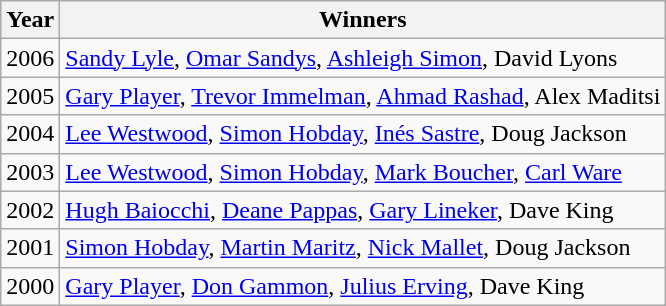<table class=wikitable>
<tr>
<th>Year</th>
<th>Winners</th>
</tr>
<tr>
<td>2006</td>
<td><a href='#'>Sandy Lyle</a>, <a href='#'>Omar Sandys</a>, <a href='#'>Ashleigh Simon</a>, David Lyons</td>
</tr>
<tr>
<td>2005</td>
<td><a href='#'>Gary Player</a>, <a href='#'>Trevor Immelman</a>, <a href='#'>Ahmad Rashad</a>, Alex Maditsi</td>
</tr>
<tr>
<td>2004</td>
<td><a href='#'>Lee Westwood</a>, <a href='#'>Simon Hobday</a>, <a href='#'>Inés Sastre</a>, Doug Jackson</td>
</tr>
<tr>
<td>2003</td>
<td><a href='#'>Lee Westwood</a>, <a href='#'>Simon Hobday</a>, <a href='#'>Mark Boucher</a>, <a href='#'>Carl Ware</a></td>
</tr>
<tr>
<td>2002</td>
<td><a href='#'>Hugh Baiocchi</a>, <a href='#'>Deane Pappas</a>, <a href='#'>Gary Lineker</a>, Dave King</td>
</tr>
<tr>
<td>2001</td>
<td><a href='#'>Simon Hobday</a>, <a href='#'>Martin Maritz</a>, <a href='#'>Nick Mallet</a>, Doug Jackson</td>
</tr>
<tr>
<td>2000</td>
<td><a href='#'>Gary Player</a>, <a href='#'>Don Gammon</a>, <a href='#'>Julius Erving</a>, Dave King</td>
</tr>
</table>
